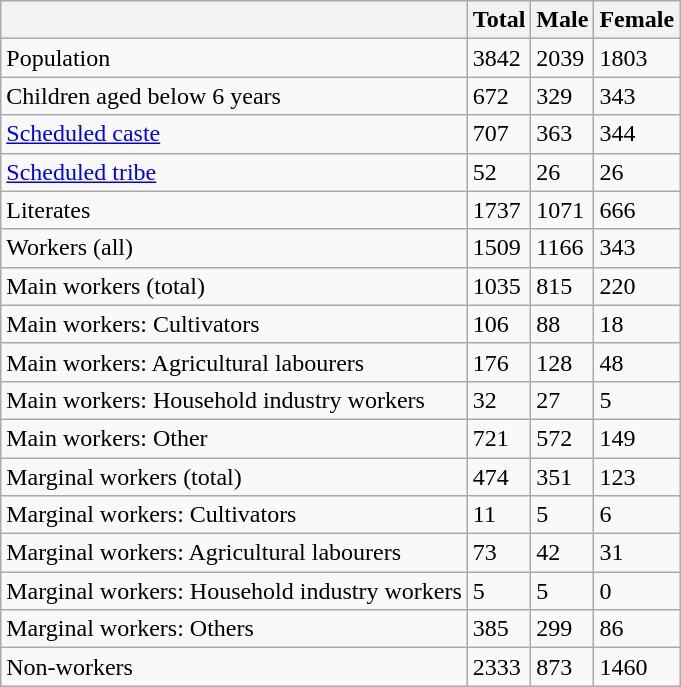<table class="wikitable sortable">
<tr>
<th></th>
<th>Total</th>
<th>Male</th>
<th>Female</th>
</tr>
<tr>
<td>Population</td>
<td>3842</td>
<td>2039</td>
<td>1803</td>
</tr>
<tr>
<td>Children aged below 6 years</td>
<td>672</td>
<td>329</td>
<td>343</td>
</tr>
<tr>
<td><a href='#'>Scheduled caste</a></td>
<td>707</td>
<td>363</td>
<td>344</td>
</tr>
<tr>
<td><a href='#'>Scheduled tribe</a></td>
<td>52</td>
<td>26</td>
<td>26</td>
</tr>
<tr>
<td>Literates</td>
<td>1737</td>
<td>1071</td>
<td>666</td>
</tr>
<tr>
<td>Workers (all)</td>
<td>1509</td>
<td>1166</td>
<td>343</td>
</tr>
<tr>
<td>Main workers (total)</td>
<td>1035</td>
<td>815</td>
<td>220</td>
</tr>
<tr>
<td>Main workers: Cultivators</td>
<td>106</td>
<td>88</td>
<td>18</td>
</tr>
<tr>
<td>Main workers: Agricultural labourers</td>
<td>176</td>
<td>128</td>
<td>48</td>
</tr>
<tr>
<td>Main workers: Household industry workers</td>
<td>32</td>
<td>27</td>
<td>5</td>
</tr>
<tr>
<td>Main workers: Other</td>
<td>721</td>
<td>572</td>
<td>149</td>
</tr>
<tr>
<td>Marginal workers (total)</td>
<td>474</td>
<td>351</td>
<td>123</td>
</tr>
<tr>
<td>Marginal workers: Cultivators</td>
<td>11</td>
<td>5</td>
<td>6</td>
</tr>
<tr>
<td>Marginal workers: Agricultural labourers</td>
<td>73</td>
<td>42</td>
<td>31</td>
</tr>
<tr>
<td>Marginal workers: Household industry workers</td>
<td>5</td>
<td>5</td>
<td>0</td>
</tr>
<tr>
<td>Marginal workers: Others</td>
<td>385</td>
<td>299</td>
<td>86</td>
</tr>
<tr>
<td>Non-workers</td>
<td>2333</td>
<td>873</td>
<td>1460</td>
</tr>
</table>
